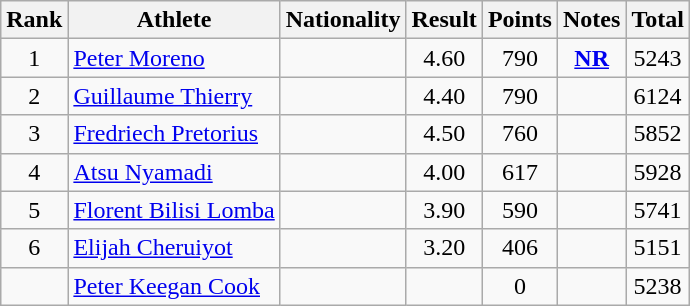<table class="wikitable sortable" style="text-align:center">
<tr>
<th>Rank</th>
<th>Athlete</th>
<th>Nationality</th>
<th>Result</th>
<th>Points</th>
<th>Notes</th>
<th>Total</th>
</tr>
<tr>
<td>1</td>
<td align="left"><a href='#'>Peter Moreno</a></td>
<td align=left></td>
<td>4.60</td>
<td>790</td>
<td><strong><a href='#'>NR</a></strong></td>
<td>5243</td>
</tr>
<tr>
<td>2</td>
<td align="left"><a href='#'>Guillaume Thierry</a></td>
<td align=left></td>
<td>4.40</td>
<td>790</td>
<td></td>
<td>6124</td>
</tr>
<tr>
<td>3</td>
<td align="left"><a href='#'>Fredriech Pretorius</a></td>
<td align=left></td>
<td>4.50</td>
<td>760</td>
<td></td>
<td>5852</td>
</tr>
<tr>
<td>4</td>
<td align="left"><a href='#'>Atsu Nyamadi</a></td>
<td align=left></td>
<td>4.00</td>
<td>617</td>
<td></td>
<td>5928</td>
</tr>
<tr>
<td>5</td>
<td align="left"><a href='#'>Florent Bilisi Lomba</a></td>
<td align=left></td>
<td>3.90</td>
<td>590</td>
<td></td>
<td>5741</td>
</tr>
<tr>
<td>6</td>
<td align="left"><a href='#'>Elijah Cheruiyot</a></td>
<td align=left></td>
<td>3.20</td>
<td>406</td>
<td></td>
<td>5151</td>
</tr>
<tr>
<td></td>
<td align="left"><a href='#'>Peter Keegan Cook</a></td>
<td align=left></td>
<td></td>
<td>0</td>
<td></td>
<td>5238</td>
</tr>
</table>
